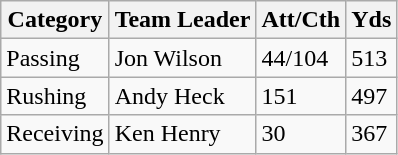<table class="wikitable">
<tr>
<th>Category</th>
<th>Team Leader</th>
<th>Att/Cth</th>
<th>Yds</th>
</tr>
<tr style="background: ##ddffdd;">
<td>Passing</td>
<td>Jon Wilson</td>
<td>44/104</td>
<td>513</td>
</tr>
<tr style="background: ##ffdddd;">
<td>Rushing</td>
<td>Andy Heck</td>
<td>151</td>
<td>497</td>
</tr>
<tr style="background: ##ddffdd;">
<td>Receiving</td>
<td>Ken Henry</td>
<td>30</td>
<td>367</td>
</tr>
</table>
